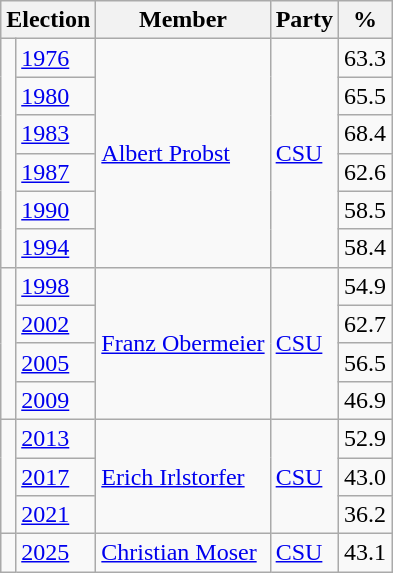<table class=wikitable>
<tr>
<th colspan=2>Election</th>
<th>Member</th>
<th>Party</th>
<th>%</th>
</tr>
<tr>
<td rowspan=6 bgcolor=></td>
<td><a href='#'>1976</a></td>
<td rowspan=6><a href='#'>Albert Probst</a></td>
<td rowspan=6><a href='#'>CSU</a></td>
<td align=right>63.3</td>
</tr>
<tr>
<td><a href='#'>1980</a></td>
<td align=right>65.5</td>
</tr>
<tr>
<td><a href='#'>1983</a></td>
<td align=right>68.4</td>
</tr>
<tr>
<td><a href='#'>1987</a></td>
<td align=right>62.6</td>
</tr>
<tr>
<td><a href='#'>1990</a></td>
<td align=right>58.5</td>
</tr>
<tr>
<td><a href='#'>1994</a></td>
<td align=right>58.4</td>
</tr>
<tr>
<td rowspan=4 bgcolor=></td>
<td><a href='#'>1998</a></td>
<td rowspan=4><a href='#'>Franz Obermeier</a></td>
<td rowspan=4><a href='#'>CSU</a></td>
<td align=right>54.9</td>
</tr>
<tr>
<td><a href='#'>2002</a></td>
<td align=right>62.7</td>
</tr>
<tr>
<td><a href='#'>2005</a></td>
<td align=right>56.5</td>
</tr>
<tr>
<td><a href='#'>2009</a></td>
<td align=right>46.9</td>
</tr>
<tr>
<td rowspan=3 bgcolor=></td>
<td><a href='#'>2013</a></td>
<td rowspan=3><a href='#'>Erich Irlstorfer</a></td>
<td rowspan=3><a href='#'>CSU</a></td>
<td align=right>52.9</td>
</tr>
<tr>
<td><a href='#'>2017</a></td>
<td align=right>43.0</td>
</tr>
<tr>
<td><a href='#'>2021</a></td>
<td align=right>36.2</td>
</tr>
<tr>
<td bgcolor=></td>
<td><a href='#'>2025</a></td>
<td><a href='#'>Christian Moser</a></td>
<td><a href='#'>CSU</a></td>
<td align=right>43.1</td>
</tr>
</table>
